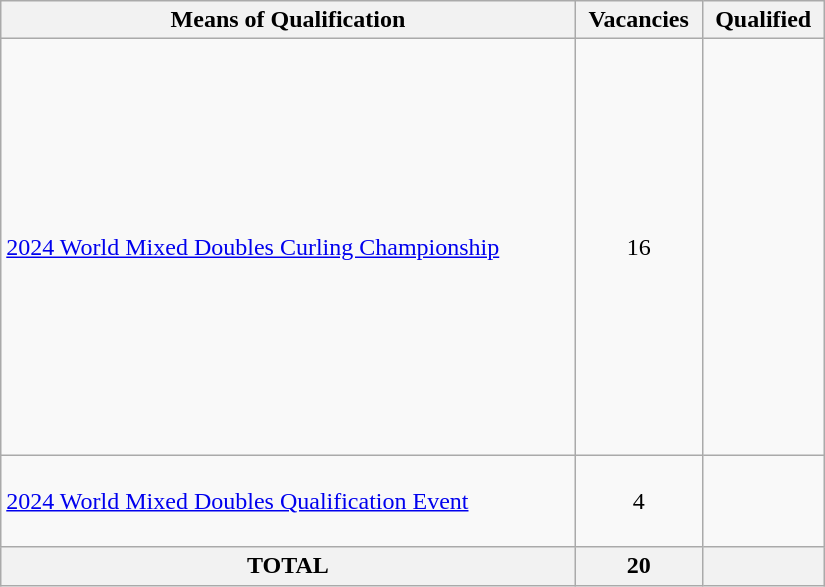<table class="wikitable" style="width:550px">
<tr>
<th scope="col">Means of Qualification</th>
<th scope="col">Vacancies</th>
<th scope="col">Qualified</th>
</tr>
<tr>
<td><a href='#'>2024 World Mixed Doubles Curling Championship</a></td>
<td align=center>16</td>
<td> <br>  <br>  <br>  <br>  <br>  <br>  <br>  <br>  <br>  <br>  <br>  <br>  <br>  <br>  <br> </td>
</tr>
<tr>
<td><a href='#'>2024 World Mixed Doubles Qualification Event</a></td>
<td align=center>4</td>
<td> <br>  <br>  <br> </td>
</tr>
<tr>
<th>TOTAL</th>
<th>20</th>
<th></th>
</tr>
</table>
